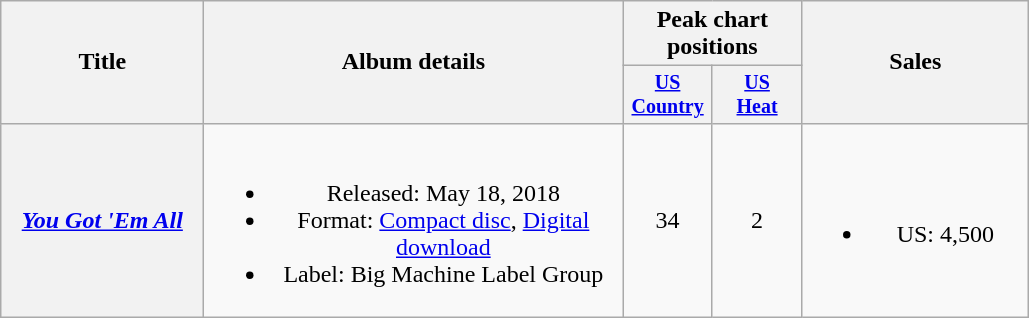<table class="wikitable plainrowheaders" style="text-align:center;">
<tr>
<th rowspan="2" style="width:8em;">Title</th>
<th rowspan="2" style="width:17em;">Album details</th>
<th colspan="2">Peak chart positions</th>
<th rowspan="2" style="width:9em;">Sales</th>
</tr>
<tr style="font-size:smaller;">
<th style="width:4em;"><a href='#'>US Country</a><br></th>
<th style="width:4em;"><a href='#'>US<br> Heat</a><br></th>
</tr>
<tr>
<th scope="row" style="width:6em;"><em><a href='#'>You Got 'Em All</a></em></th>
<td><br><ul><li>Released: May 18, 2018</li><li>Format: <a href='#'>Compact disc</a>, <a href='#'>Digital download</a></li><li>Label: Big Machine Label Group</li></ul></td>
<td>34</td>
<td>2</td>
<td><br><ul><li>US: 4,500</li></ul></td>
</tr>
</table>
